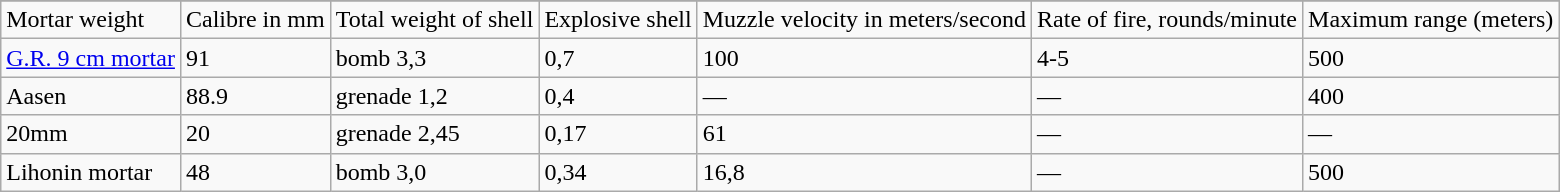<table class="wikitable">
<tr>
</tr>
<tr>
<td>Mortar weight</td>
<td>Calibre in mm</td>
<td>Total weight of shell</td>
<td>Explosive shell</td>
<td>Muzzle velocity in meters/second</td>
<td>Rate of fire, rounds/minute</td>
<td>Maximum range (meters)</td>
</tr>
<tr>
<td><a href='#'>G.R. 9 cm mortar</a></td>
<td>91</td>
<td>bomb 3,3</td>
<td>0,7</td>
<td>100</td>
<td>4-5</td>
<td>500</td>
</tr>
<tr>
<td>Aasen</td>
<td>88.9</td>
<td>grenade 1,2</td>
<td>0,4</td>
<td>—</td>
<td>—</td>
<td>400</td>
</tr>
<tr>
<td>20mm</td>
<td>20</td>
<td>grenade 2,45</td>
<td>0,17</td>
<td>61</td>
<td>—</td>
<td>—</td>
</tr>
<tr>
<td>Lihonin mortar</td>
<td>48</td>
<td>bomb 3,0</td>
<td>0,34</td>
<td>16,8</td>
<td>—</td>
<td>500</td>
</tr>
</table>
